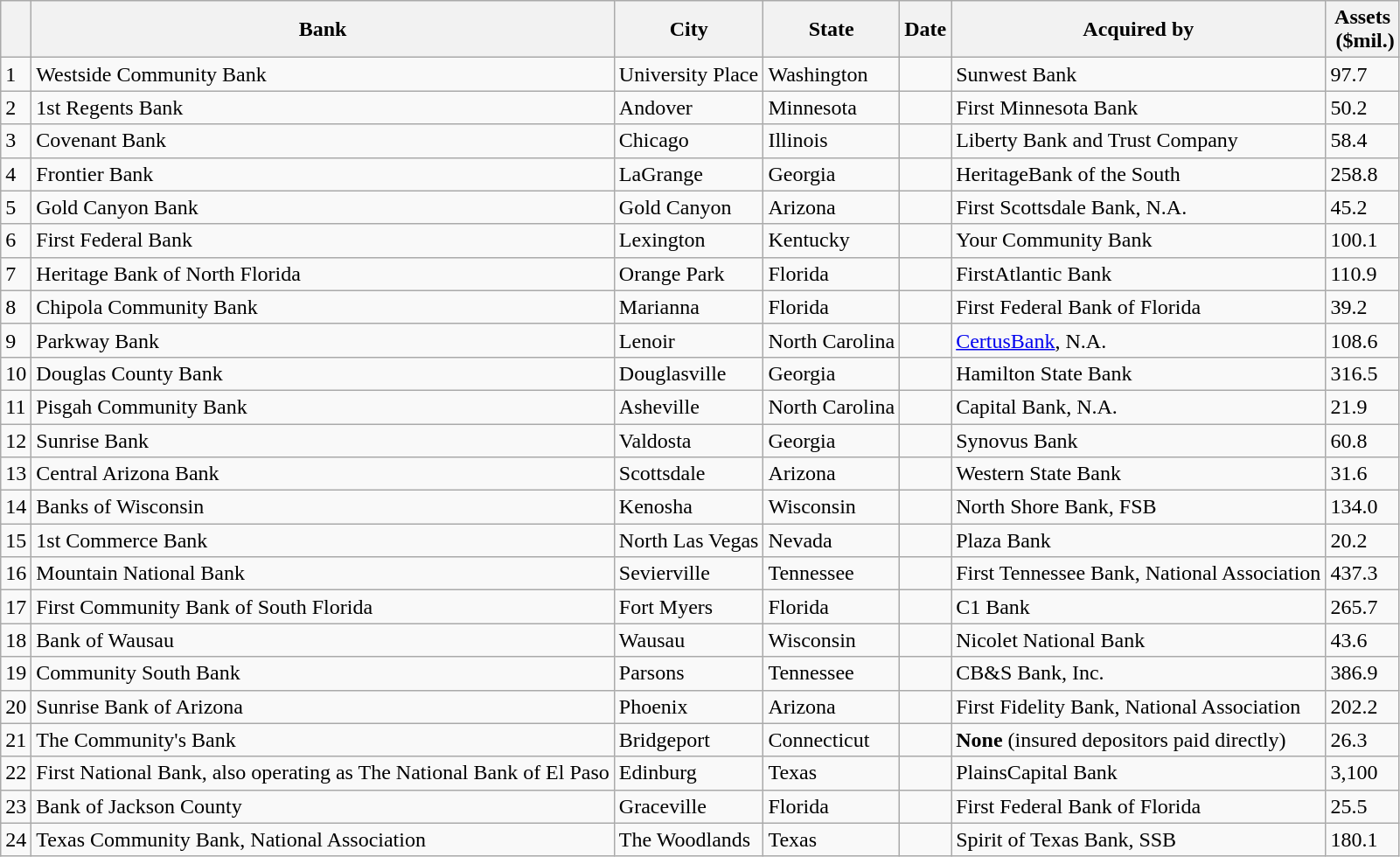<table class="wikitable sortable">
<tr>
<th></th>
<th>Bank</th>
<th>City</th>
<th>State</th>
<th>Date</th>
<th>Acquired by</th>
<th>Assets<br> ($mil.)</th>
</tr>
<tr>
<td>1</td>
<td>Westside Community Bank</td>
<td>University Place</td>
<td>Washington</td>
<td></td>
<td>Sunwest Bank</td>
<td>97.7</td>
</tr>
<tr>
<td>2</td>
<td>1st Regents Bank</td>
<td>Andover</td>
<td>Minnesota</td>
<td></td>
<td>First Minnesota Bank</td>
<td>50.2</td>
</tr>
<tr>
<td>3</td>
<td>Covenant Bank</td>
<td>Chicago</td>
<td>Illinois</td>
<td></td>
<td>Liberty Bank and Trust Company</td>
<td>58.4</td>
</tr>
<tr>
<td>4</td>
<td>Frontier Bank</td>
<td>LaGrange</td>
<td>Georgia</td>
<td></td>
<td>HeritageBank of the South</td>
<td>258.8</td>
</tr>
<tr>
<td>5</td>
<td>Gold Canyon Bank</td>
<td>Gold Canyon</td>
<td>Arizona</td>
<td></td>
<td>First Scottsdale Bank, N.A.</td>
<td>45.2</td>
</tr>
<tr>
<td>6</td>
<td>First Federal Bank</td>
<td>Lexington</td>
<td>Kentucky</td>
<td></td>
<td>Your Community Bank</td>
<td>100.1</td>
</tr>
<tr>
<td>7</td>
<td>Heritage Bank of North Florida</td>
<td>Orange Park</td>
<td>Florida</td>
<td></td>
<td>FirstAtlantic Bank</td>
<td>110.9</td>
</tr>
<tr>
<td>8</td>
<td>Chipola Community Bank</td>
<td>Marianna</td>
<td>Florida</td>
<td></td>
<td>First Federal Bank of Florida</td>
<td>39.2</td>
</tr>
<tr>
<td>9</td>
<td>Parkway Bank</td>
<td>Lenoir</td>
<td>North Carolina</td>
<td></td>
<td><a href='#'>CertusBank</a>, N.A.</td>
<td>108.6</td>
</tr>
<tr>
<td>10</td>
<td>Douglas County Bank</td>
<td>Douglasville</td>
<td>Georgia</td>
<td></td>
<td>Hamilton State Bank</td>
<td>316.5</td>
</tr>
<tr>
<td>11</td>
<td>Pisgah Community Bank</td>
<td>Asheville</td>
<td>North Carolina</td>
<td></td>
<td>Capital Bank, N.A.</td>
<td>21.9</td>
</tr>
<tr>
<td>12</td>
<td>Sunrise Bank</td>
<td>Valdosta</td>
<td>Georgia</td>
<td></td>
<td>Synovus Bank</td>
<td>60.8</td>
</tr>
<tr>
<td>13</td>
<td>Central Arizona Bank</td>
<td>Scottsdale</td>
<td>Arizona</td>
<td></td>
<td>Western State Bank</td>
<td>31.6</td>
</tr>
<tr>
<td>14</td>
<td>Banks of Wisconsin</td>
<td>Kenosha</td>
<td>Wisconsin</td>
<td></td>
<td>North Shore Bank, FSB</td>
<td>134.0</td>
</tr>
<tr>
<td>15</td>
<td>1st Commerce Bank</td>
<td>North Las Vegas</td>
<td>Nevada</td>
<td></td>
<td>Plaza Bank</td>
<td>20.2</td>
</tr>
<tr>
<td>16</td>
<td>Mountain National Bank</td>
<td>Sevierville</td>
<td>Tennessee</td>
<td></td>
<td>First Tennessee Bank, National Association</td>
<td>437.3</td>
</tr>
<tr>
<td>17</td>
<td>First Community Bank of South Florida</td>
<td>Fort Myers</td>
<td>Florida</td>
<td></td>
<td>C1 Bank</td>
<td>265.7</td>
</tr>
<tr>
<td>18</td>
<td>Bank of Wausau</td>
<td>Wausau</td>
<td>Wisconsin</td>
<td></td>
<td>Nicolet National Bank</td>
<td>43.6</td>
</tr>
<tr>
<td>19</td>
<td>Community South Bank</td>
<td>Parsons</td>
<td>Tennessee</td>
<td></td>
<td>CB&S Bank, Inc.</td>
<td>386.9</td>
</tr>
<tr>
<td>20</td>
<td>Sunrise Bank of Arizona</td>
<td>Phoenix</td>
<td>Arizona</td>
<td></td>
<td>First Fidelity Bank, National Association</td>
<td>202.2</td>
</tr>
<tr>
<td>21</td>
<td>The Community's Bank</td>
<td>Bridgeport</td>
<td>Connecticut</td>
<td></td>
<td><strong>None</strong> (insured depositors paid directly)</td>
<td>26.3</td>
</tr>
<tr>
<td>22</td>
<td>First National Bank, also operating as The National Bank of El Paso</td>
<td>Edinburg</td>
<td>Texas</td>
<td></td>
<td>PlainsCapital Bank</td>
<td>3,100</td>
</tr>
<tr>
<td>23</td>
<td>Bank of Jackson County</td>
<td>Graceville</td>
<td>Florida</td>
<td></td>
<td>First Federal Bank of Florida</td>
<td>25.5</td>
</tr>
<tr>
<td>24</td>
<td>Texas Community Bank, National Association</td>
<td>The Woodlands</td>
<td>Texas</td>
<td></td>
<td>Spirit of Texas Bank, SSB</td>
<td>180.1</td>
</tr>
</table>
